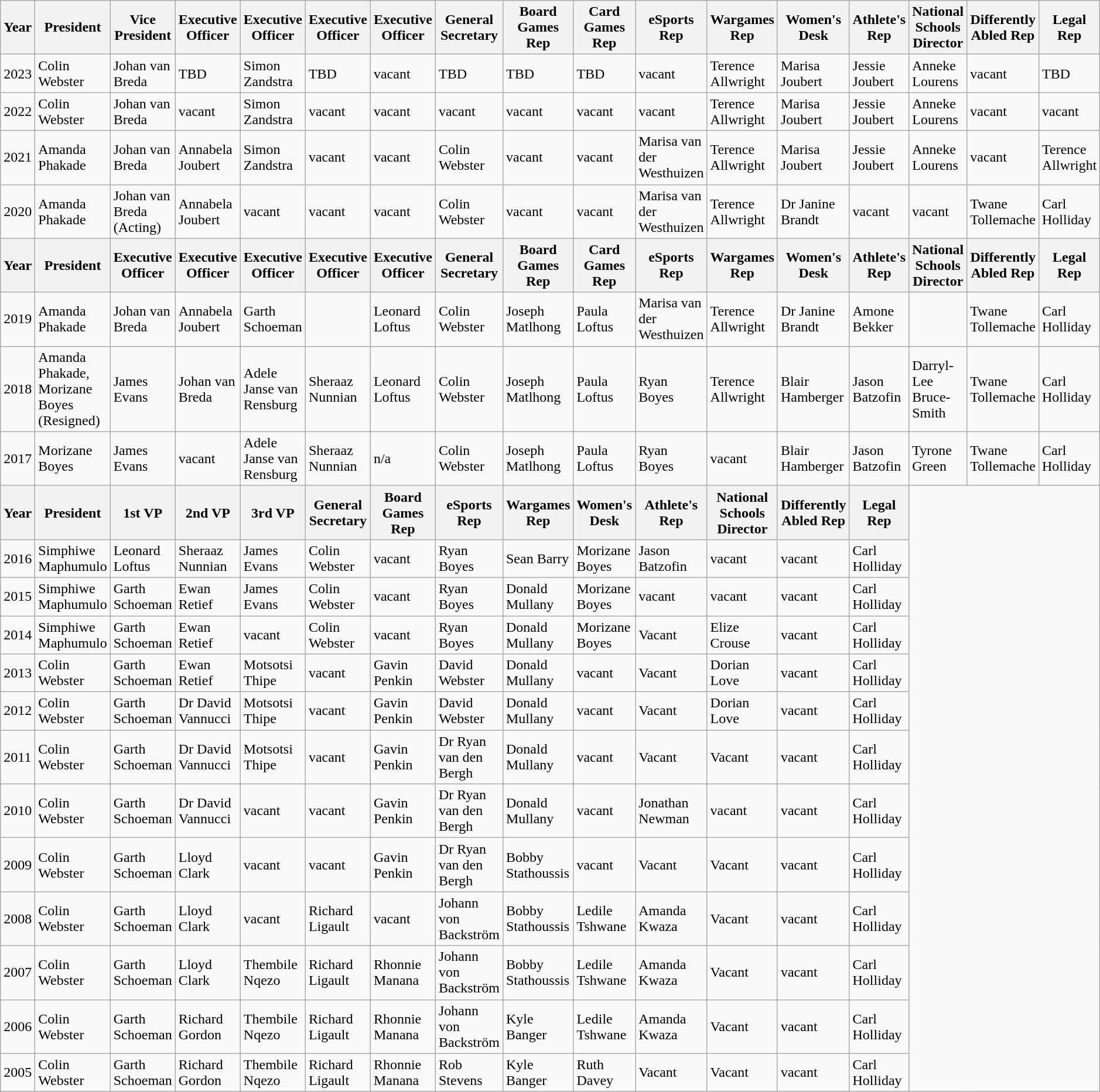<table class="wikitable">
<tr>
<th>Year</th>
<th>President</th>
<th>Vice President</th>
<th>Executive Officer</th>
<th>Executive Officer</th>
<th>Executive Officer</th>
<th>Executive Officer</th>
<th>General Secretary</th>
<th>Board Games Rep</th>
<th>Card Games Rep</th>
<th>eSports Rep</th>
<th>Wargames Rep</th>
<th>Women's Desk</th>
<th>Athlete's Rep</th>
<th>National Schools Director</th>
<th>Differently Abled Rep</th>
<th>Legal Rep</th>
</tr>
<tr>
<td>2023</td>
<td>Colin Webster</td>
<td>Johan van Breda</td>
<td>TBD</td>
<td>Simon Zandstra</td>
<td>TBD</td>
<td>vacant</td>
<td>TBD</td>
<td>TBD</td>
<td>TBD</td>
<td>vacant</td>
<td>Terence Allwright</td>
<td>Marisa Joubert</td>
<td>Jessie Joubert</td>
<td>Anneke Lourens</td>
<td>vacant</td>
<td>TBD</td>
</tr>
<tr>
<td>2022</td>
<td>Colin Webster</td>
<td>Johan van Breda</td>
<td>vacant</td>
<td>Simon Zandstra</td>
<td>vacant</td>
<td>vacant</td>
<td>vacant</td>
<td>vacant</td>
<td>vacant</td>
<td>vacant</td>
<td>Terence Allwright</td>
<td>Marisa Joubert</td>
<td>Jessie Joubert</td>
<td>Anneke Lourens</td>
<td>vacant</td>
<td>vacant</td>
</tr>
<tr>
<td>2021</td>
<td>Amanda Phakade</td>
<td>Johan van Breda</td>
<td>Annabela Joubert</td>
<td>Simon Zandstra</td>
<td>vacant</td>
<td>vacant</td>
<td>Colin Webster</td>
<td>vacant</td>
<td>vacant</td>
<td>Marisa van der Westhuizen</td>
<td>Terence Allwright</td>
<td>Marisa Joubert</td>
<td>Jessie Joubert</td>
<td>Anneke Lourens</td>
<td>vacant</td>
<td>Terence Allwright</td>
</tr>
<tr>
<td>2020</td>
<td>Amanda Phakade</td>
<td>Johan van Breda (Acting)</td>
<td>Annabela Joubert</td>
<td>vacant</td>
<td>vacant</td>
<td>vacant</td>
<td>Colin Webster</td>
<td>vacant</td>
<td>vacant</td>
<td>Marisa van der Westhuizen</td>
<td>Terence Allwright</td>
<td>Dr Janine Brandt</td>
<td>vacant</td>
<td>vacant</td>
<td>Twane Tollemache</td>
<td>Carl Holliday</td>
</tr>
<tr>
<th>Year</th>
<th>President</th>
<th>Executive Officer</th>
<th>Executive Officer</th>
<th>Executive Officer</th>
<th>Executive Officer</th>
<th>Executive Officer</th>
<th>General Secretary</th>
<th>Board Games Rep</th>
<th>Card Games Rep</th>
<th>eSports Rep</th>
<th>Wargames Rep</th>
<th>Women's Desk</th>
<th>Athlete's Rep</th>
<th>National Schools Director</th>
<th>Differently Abled Rep</th>
<th>Legal Rep</th>
</tr>
<tr>
<td>2019</td>
<td>Amanda Phakade</td>
<td>Johan van Breda</td>
<td>Annabela Joubert</td>
<td>Garth Schoeman</td>
<td></td>
<td>Leonard Loftus</td>
<td>Colin Webster</td>
<td>Joseph Matlhong</td>
<td>Paula Loftus</td>
<td>Marisa van der Westhuizen</td>
<td>Terence Allwright</td>
<td>Dr Janine Brandt</td>
<td>Amone Bekker</td>
<td></td>
<td>Twane Tollemache</td>
<td>Carl Holliday</td>
</tr>
<tr>
<td>2018</td>
<td>Amanda Phakade, Morizane Boyes (Resigned)</td>
<td>James Evans</td>
<td>Johan van Breda</td>
<td>Adele Janse van Rensburg</td>
<td>Sheraaz Nunnian</td>
<td>Leonard Loftus</td>
<td>Colin Webster</td>
<td>Joseph Matlhong</td>
<td>Paula Loftus</td>
<td>Ryan Boyes</td>
<td>Terence Allwright</td>
<td>Blair Hamberger</td>
<td>Jason Batzofin</td>
<td>Darryl-Lee Bruce-Smith</td>
<td>Twane Tollemache</td>
<td>Carl Holliday</td>
</tr>
<tr>
<td>2017</td>
<td>Morizane Boyes</td>
<td>James Evans</td>
<td>vacant</td>
<td>Adele Janse van Rensburg</td>
<td>Sheraaz Nunnian</td>
<td>n/a</td>
<td>Colin Webster</td>
<td>Joseph Matlhong</td>
<td>Paula Loftus</td>
<td>Ryan Boyes</td>
<td>vacant</td>
<td>Blair Hamberger</td>
<td>Jason Batzofin</td>
<td>Tyrone Green</td>
<td>Twane Tollemache</td>
<td>Carl Holliday</td>
</tr>
<tr>
<th>Year</th>
<th>President</th>
<th>1st VP</th>
<th>2nd VP</th>
<th>3rd VP</th>
<th>General Secretary</th>
<th>Board Games Rep</th>
<th>eSports Rep</th>
<th>Wargames Rep</th>
<th>Women's Desk</th>
<th>Athlete's Rep</th>
<th>National Schools Director</th>
<th>Differently Abled Rep</th>
<th>Legal Rep</th>
</tr>
<tr>
<td>2016</td>
<td>Simphiwe Maphumulo</td>
<td>Leonard Loftus</td>
<td>Sheraaz Nunnian</td>
<td>James Evans</td>
<td>Colin Webster</td>
<td>vacant</td>
<td>Ryan Boyes</td>
<td>Sean Barry</td>
<td>Morizane Boyes</td>
<td>Jason Batzofin</td>
<td>vacant</td>
<td>vacant</td>
<td>Carl Holliday</td>
</tr>
<tr>
<td>2015</td>
<td>Simphiwe Maphumulo</td>
<td>Garth Schoeman</td>
<td>Ewan Retief</td>
<td>James Evans</td>
<td>Colin Webster</td>
<td>vacant</td>
<td>Ryan Boyes</td>
<td>Donald Mullany</td>
<td>Morizane Boyes</td>
<td>vacant</td>
<td>vacant</td>
<td>vacant</td>
<td>Carl Holliday</td>
</tr>
<tr>
<td>2014</td>
<td>Simphiwe Maphumulo</td>
<td>Garth Schoeman</td>
<td>Ewan Retief</td>
<td>vacant</td>
<td>Colin Webster</td>
<td>vacant</td>
<td>Ryan Boyes</td>
<td>Donald Mullany</td>
<td>Morizane Boyes</td>
<td>Vacant</td>
<td>Elize Crouse</td>
<td>vacant</td>
<td>Carl Holliday</td>
</tr>
<tr>
<td>2013</td>
<td>Colin Webster</td>
<td>Garth Schoeman</td>
<td>Ewan Retief</td>
<td>Motsotsi Thipe</td>
<td>vacant</td>
<td>Gavin Penkin</td>
<td>David Webster</td>
<td>Donald Mullany</td>
<td>vacant</td>
<td>Vacant</td>
<td>Dorian Love</td>
<td>vacant</td>
<td>Carl Holliday</td>
</tr>
<tr>
<td>2012</td>
<td>Colin Webster</td>
<td>Garth Schoeman</td>
<td>Dr David Vannucci</td>
<td>Motsotsi Thipe</td>
<td>vacant</td>
<td>Gavin Penkin</td>
<td>David Webster</td>
<td>Donald Mullany</td>
<td>vacant</td>
<td>Vacant</td>
<td>Dorian Love</td>
<td>vacant</td>
<td>Carl Holliday</td>
</tr>
<tr>
<td>2011</td>
<td>Colin Webster</td>
<td>Garth Schoeman</td>
<td>Dr David Vannucci</td>
<td>Motsotsi Thipe</td>
<td>vacant</td>
<td>Gavin Penkin</td>
<td>Dr Ryan van den Bergh</td>
<td>Donald Mullany</td>
<td>vacant</td>
<td>Vacant</td>
<td>Vacant</td>
<td>vacant</td>
<td>Carl Holliday</td>
</tr>
<tr>
<td>2010</td>
<td>Colin Webster</td>
<td>Garth Schoeman</td>
<td>Dr David Vannucci</td>
<td>vacant</td>
<td>vacant</td>
<td>Gavin Penkin</td>
<td>Dr Ryan van den Bergh</td>
<td>Donald Mullany</td>
<td>vacant</td>
<td>Jonathan Newman</td>
<td>vacant</td>
<td>vacant</td>
<td>Carl Holliday</td>
</tr>
<tr>
<td>2009</td>
<td>Colin Webster</td>
<td>Garth Schoeman</td>
<td>Lloyd Clark</td>
<td>vacant</td>
<td>vacant</td>
<td>Gavin Penkin</td>
<td>Dr Ryan van den Bergh</td>
<td>Bobby Stathoussis</td>
<td>vacant</td>
<td>Vacant</td>
<td>Vacant</td>
<td>vacant</td>
<td>Carl Holliday</td>
</tr>
<tr>
<td>2008</td>
<td>Colin Webster</td>
<td>Garth Schoeman</td>
<td>Lloyd Clark</td>
<td>vacant</td>
<td>Richard Ligault</td>
<td>vacant</td>
<td>Johann von Backström</td>
<td>Bobby Stathoussis</td>
<td>Ledile Tshwane</td>
<td>Amanda Kwaza</td>
<td>Vacant</td>
<td>vacant</td>
<td>Carl Holliday</td>
</tr>
<tr>
<td>2007</td>
<td>Colin Webster</td>
<td>Garth Schoeman</td>
<td>Lloyd Clark</td>
<td>Thembile Nqezo</td>
<td>Richard Ligault</td>
<td>Rhonnie Manana</td>
<td>Johann von Backström</td>
<td>Bobby Stathoussis</td>
<td>Ledile Tshwane</td>
<td>Amanda Kwaza</td>
<td>Vacant</td>
<td>vacant</td>
<td>Carl Holliday</td>
</tr>
<tr>
<td>2006</td>
<td>Colin Webster</td>
<td>Garth Schoeman</td>
<td>Richard Gordon</td>
<td>Thembile Nqezo</td>
<td>Richard Ligault</td>
<td>Rhonnie Manana</td>
<td>Johann von Backström</td>
<td>Kyle Banger</td>
<td>Ledile Tshwane</td>
<td>Amanda Kwaza</td>
<td>Vacant</td>
<td>vacant</td>
<td>Carl Holliday</td>
</tr>
<tr>
<td>2005</td>
<td>Colin Webster</td>
<td>Garth Schoeman</td>
<td>Richard Gordon</td>
<td>Thembile Nqezo</td>
<td>Richard Ligault</td>
<td>Rhonnie Manana</td>
<td>Rob Stevens</td>
<td>Kyle Banger</td>
<td>Ruth Davey</td>
<td>Vacant</td>
<td>Vacant</td>
<td>vacant</td>
<td>Carl Holliday</td>
</tr>
</table>
